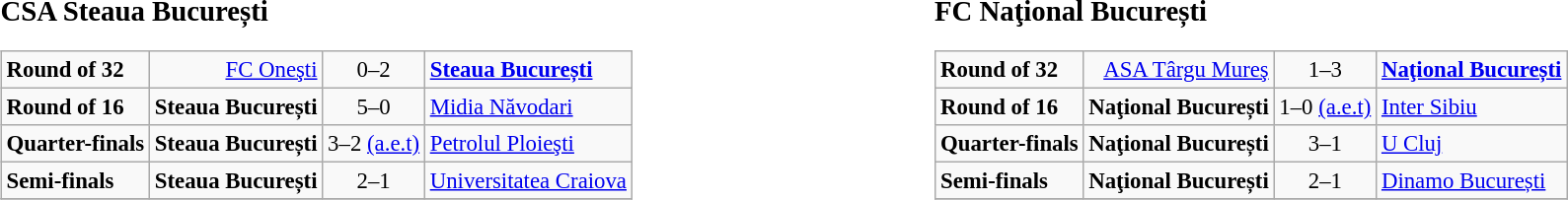<table width=100%>
<tr>
<td width=50% valign=top><br><big><strong>CSA Steaua București</strong></big><table class="wikitable" style="font-size: 95%;">
<tr>
<td><strong>Round of 32</strong></td>
<td align=right><a href='#'>FC Oneşti</a></td>
<td align="center">0–2</td>
<td><strong><a href='#'>Steaua București</a></strong></td>
</tr>
<tr>
<td><strong>Round of 16</strong></td>
<td align=right><strong>Steaua București</strong></td>
<td align="center">5–0</td>
<td><a href='#'>Midia Năvodari</a></td>
</tr>
<tr>
<td><strong>Quarter-finals</strong></td>
<td align=right><strong>Steaua București</strong></td>
<td align="center">3–2 <a href='#'>(a.e.t)</a></td>
<td><a href='#'>Petrolul Ploieşti</a></td>
</tr>
<tr>
<td><strong>Semi-finals</strong></td>
<td align=right><strong>Steaua București</strong></td>
<td align="center">2–1</td>
<td><a href='#'>Universitatea Craiova</a></td>
</tr>
<tr>
</tr>
</table>
</td>
<td width=50% valign=top><br><big><strong>FC Naţional București</strong></big><table class="wikitable" style="font-size: 95%;">
<tr>
<td><strong>Round of 32</strong></td>
<td align=right><a href='#'>ASA Târgu Mureş</a></td>
<td align="center">1–3</td>
<td><strong><a href='#'>Naţional București</a></strong></td>
</tr>
<tr>
<td><strong>Round of 16</strong></td>
<td align=right><strong>Naţional București</strong></td>
<td align="center">1–0 <a href='#'>(a.e.t)</a></td>
<td><a href='#'>Inter Sibiu</a></td>
</tr>
<tr>
<td><strong>Quarter-finals</strong></td>
<td align=right><strong>Naţional București</strong></td>
<td align="center">3–1</td>
<td><a href='#'>U Cluj</a></td>
</tr>
<tr>
<td><strong>Semi-finals</strong></td>
<td align=right><strong>Naţional București</strong></td>
<td align="center">2–1</td>
<td><a href='#'>Dinamo București</a></td>
</tr>
<tr valign=top>
</tr>
</table>
</td>
</tr>
</table>
